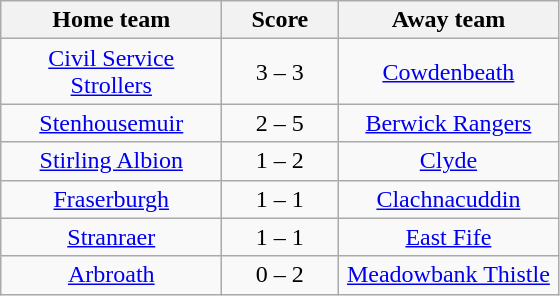<table class="wikitable" style="text-align: center">
<tr>
<th width=140>Home team</th>
<th width=70>Score</th>
<th width=140>Away team</th>
</tr>
<tr>
<td><a href='#'>Civil Service Strollers</a></td>
<td>3 – 3</td>
<td><a href='#'>Cowdenbeath</a></td>
</tr>
<tr>
<td><a href='#'>Stenhousemuir</a></td>
<td>2 – 5</td>
<td><a href='#'>Berwick Rangers</a></td>
</tr>
<tr>
<td><a href='#'>Stirling Albion</a></td>
<td>1 – 2</td>
<td><a href='#'>Clyde</a></td>
</tr>
<tr>
<td><a href='#'>Fraserburgh</a></td>
<td>1 – 1</td>
<td><a href='#'>Clachnacuddin</a></td>
</tr>
<tr>
<td><a href='#'>Stranraer</a></td>
<td>1 – 1</td>
<td><a href='#'>East Fife</a></td>
</tr>
<tr>
<td><a href='#'>Arbroath</a></td>
<td>0 – 2</td>
<td><a href='#'>Meadowbank Thistle</a></td>
</tr>
</table>
